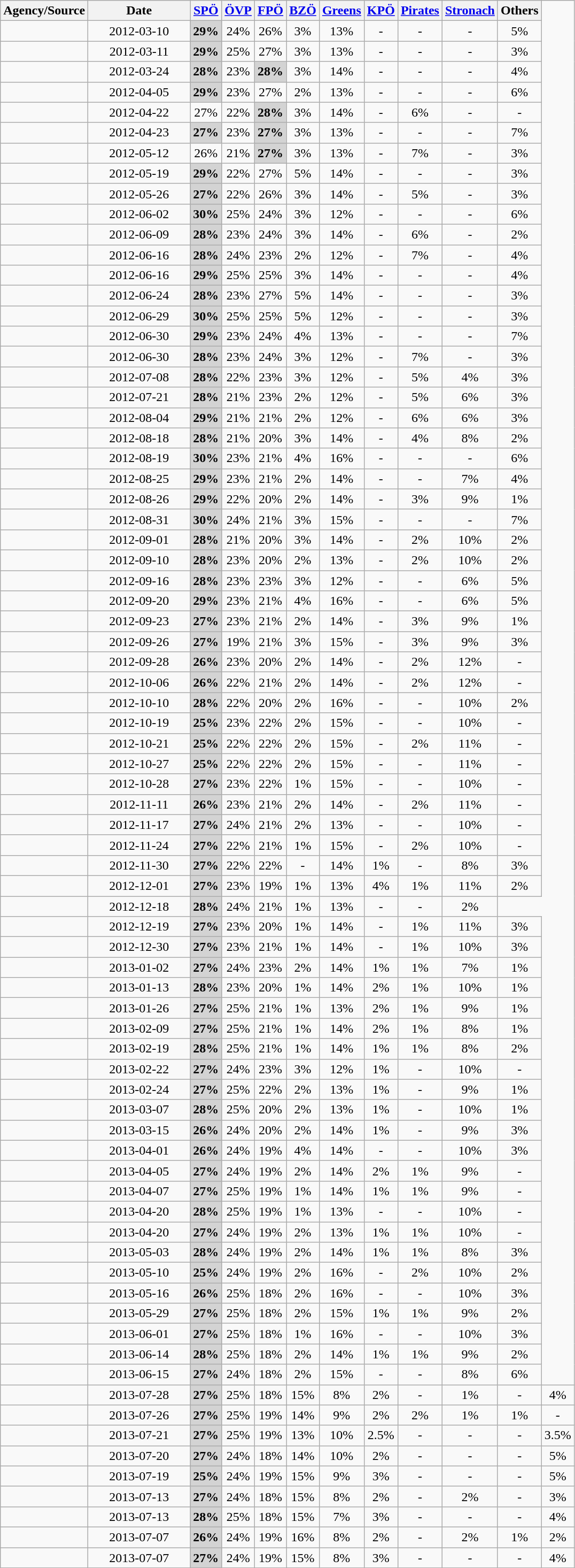<table class="wikitable collapsible collapsed sortable" style="text-align:center">
<tr>
<th>Agency/Source</th>
<th style="width:120px">Date</th>
<th><a href='#'>SPÖ</a></th>
<th><a href='#'>ÖVP</a></th>
<th><a href='#'>FPÖ</a></th>
<th><a href='#'>BZÖ</a></th>
<th><a href='#'>Greens</a></th>
<th><a href='#'>KPÖ</a></th>
<th><a href='#'>Pirates</a></th>
<th><a href='#'>Stronach</a></th>
<th>Others</th>
</tr>
<tr>
<td></td>
<td>2012-03-10</td>
<td style="background:lightgrey;"><strong>29%</strong></td>
<td>24%</td>
<td>26%</td>
<td>3%</td>
<td>13%</td>
<td>-</td>
<td>-</td>
<td>-</td>
<td>5%</td>
</tr>
<tr>
<td></td>
<td>2012-03-11</td>
<td style="background:lightgrey;"><strong>29%</strong></td>
<td>25%</td>
<td>27%</td>
<td>3%</td>
<td>13%</td>
<td>-</td>
<td>-</td>
<td>-</td>
<td>3%</td>
</tr>
<tr>
<td></td>
<td>2012-03-24</td>
<td style="background:lightgrey;"><strong>28%</strong></td>
<td>23%</td>
<td style="background:lightgrey;"><strong>28%</strong></td>
<td>3%</td>
<td>14%</td>
<td>-</td>
<td>-</td>
<td>-</td>
<td>4%</td>
</tr>
<tr>
<td> </td>
<td>2012-04-05</td>
<td style="background:lightgrey;"><strong>29%</strong></td>
<td>23%</td>
<td>27%</td>
<td>2%</td>
<td>13%</td>
<td>-</td>
<td>-</td>
<td>-</td>
<td>6%</td>
</tr>
<tr>
<td></td>
<td>2012-04-22</td>
<td>27%</td>
<td>22%</td>
<td style="background:lightgrey;"><strong>28%</strong></td>
<td>3%</td>
<td>14%</td>
<td>-</td>
<td>6%</td>
<td>-</td>
<td>-</td>
</tr>
<tr>
<td></td>
<td>2012-04-23</td>
<td style="background:lightgrey;"><strong>27%</strong></td>
<td>23%</td>
<td style="background:lightgrey;"><strong>27%</strong></td>
<td>3%</td>
<td>13%</td>
<td>-</td>
<td>-</td>
<td>-</td>
<td>7%</td>
</tr>
<tr>
<td></td>
<td>2012-05-12</td>
<td>26%</td>
<td>21%</td>
<td style="background:lightgrey;"><strong>27%</strong></td>
<td>3%</td>
<td>13%</td>
<td>-</td>
<td>7%</td>
<td>-</td>
<td>3%</td>
</tr>
<tr>
<td> </td>
<td>2012-05-19</td>
<td style="background:lightgrey;"><strong>29%</strong></td>
<td>22%</td>
<td>27%</td>
<td>5%</td>
<td>14%</td>
<td>-</td>
<td>-</td>
<td>-</td>
<td>3%</td>
</tr>
<tr>
<td></td>
<td>2012-05-26</td>
<td style="background:lightgrey;"><strong>27%</strong></td>
<td>22%</td>
<td>26%</td>
<td>3%</td>
<td>14%</td>
<td>-</td>
<td>5%</td>
<td>-</td>
<td>3%</td>
</tr>
<tr>
<td> </td>
<td>2012-06-02</td>
<td style="background:lightgrey;"><strong>30%</strong></td>
<td>25%</td>
<td>24%</td>
<td>3%</td>
<td>12%</td>
<td>-</td>
<td>-</td>
<td>-</td>
<td>6%</td>
</tr>
<tr>
<td></td>
<td>2012-06-09</td>
<td style="background:lightgrey;"><strong>28%</strong></td>
<td>23%</td>
<td>24%</td>
<td>3%</td>
<td>14%</td>
<td>-</td>
<td>6%</td>
<td>-</td>
<td>2%</td>
</tr>
<tr>
<td></td>
<td>2012-06-16</td>
<td style="background:lightgrey;"><strong>28%</strong></td>
<td>24%</td>
<td>23%</td>
<td>2%</td>
<td>12%</td>
<td>-</td>
<td>7%</td>
<td>-</td>
<td>4%</td>
</tr>
<tr>
<td></td>
<td>2012-06-16</td>
<td style="background:lightgrey;"><strong>29%</strong></td>
<td>25%</td>
<td>25%</td>
<td>3%</td>
<td>14%</td>
<td>-</td>
<td>-</td>
<td>-</td>
<td>4%</td>
</tr>
<tr>
<td> </td>
<td>2012-06-24</td>
<td style="background:lightgrey;"><strong>28%</strong></td>
<td>23%</td>
<td>27%</td>
<td>5%</td>
<td>14%</td>
<td>-</td>
<td>-</td>
<td>-</td>
<td>3%</td>
</tr>
<tr>
<td></td>
<td>2012-06-29</td>
<td style="background:lightgrey;"><strong>30%</strong></td>
<td>25%</td>
<td>25%</td>
<td>5%</td>
<td>12%</td>
<td>-</td>
<td>-</td>
<td>-</td>
<td>3%</td>
</tr>
<tr>
<td> </td>
<td>2012-06-30</td>
<td style="background:lightgrey;"><strong>29%</strong></td>
<td>23%</td>
<td>24%</td>
<td>4%</td>
<td>13%</td>
<td>-</td>
<td>-</td>
<td>-</td>
<td>7%</td>
</tr>
<tr>
<td></td>
<td>2012-06-30</td>
<td style="background:lightgrey;"><strong>28%</strong></td>
<td>23%</td>
<td>24%</td>
<td>3%</td>
<td>12%</td>
<td>-</td>
<td>7%</td>
<td>-</td>
<td>3%</td>
</tr>
<tr>
<td></td>
<td>2012-07-08</td>
<td style="background:lightgrey;"><strong>28%</strong></td>
<td>22%</td>
<td>23%</td>
<td>3%</td>
<td>12%</td>
<td>-</td>
<td>5%</td>
<td>4%</td>
<td>3%</td>
</tr>
<tr>
<td></td>
<td>2012-07-21</td>
<td style="background:lightgrey;"><strong>28%</strong></td>
<td>21%</td>
<td>23%</td>
<td>2%</td>
<td>12%</td>
<td>-</td>
<td>5%</td>
<td>6%</td>
<td>3%</td>
</tr>
<tr>
<td></td>
<td>2012-08-04</td>
<td style="background:lightgrey;"><strong>29%</strong></td>
<td>21%</td>
<td>21%</td>
<td>2%</td>
<td>12%</td>
<td>-</td>
<td>6%</td>
<td>6%</td>
<td>3%</td>
</tr>
<tr>
<td></td>
<td>2012-08-18</td>
<td style="background:lightgrey;"><strong>28%</strong></td>
<td>21%</td>
<td>20%</td>
<td>3%</td>
<td>14%</td>
<td>-</td>
<td>4%</td>
<td>8%</td>
<td>2%</td>
</tr>
<tr>
<td></td>
<td>2012-08-19</td>
<td style="background:lightgrey;"><strong>30%</strong></td>
<td>23%</td>
<td>21%</td>
<td>4%</td>
<td>16%</td>
<td>-</td>
<td>-</td>
<td>-</td>
<td>6%</td>
</tr>
<tr>
<td> </td>
<td>2012-08-25</td>
<td style="background:lightgrey;"><strong>29%</strong></td>
<td>23%</td>
<td>21%</td>
<td>2%</td>
<td>14%</td>
<td>-</td>
<td>-</td>
<td>7%</td>
<td>4%</td>
</tr>
<tr>
<td></td>
<td>2012-08-26</td>
<td style="background:lightgrey;"><strong>29%</strong></td>
<td>22%</td>
<td>20%</td>
<td>2%</td>
<td>14%</td>
<td>-</td>
<td>3%</td>
<td>9%</td>
<td>1%</td>
</tr>
<tr>
<td> </td>
<td>2012-08-31</td>
<td style="background:lightgrey;"><strong>30%</strong></td>
<td>24%</td>
<td>21%</td>
<td>3%</td>
<td>15%</td>
<td>-</td>
<td>-</td>
<td>-</td>
<td>7%</td>
</tr>
<tr>
<td></td>
<td>2012-09-01</td>
<td style="background:lightgrey;"><strong>28%</strong></td>
<td>21%</td>
<td>20%</td>
<td>3%</td>
<td>14%</td>
<td>-</td>
<td>2%</td>
<td>10%</td>
<td>2%</td>
</tr>
<tr>
<td></td>
<td>2012-09-10</td>
<td style="background:lightgrey;"><strong>28%</strong></td>
<td>23%</td>
<td>20%</td>
<td>2%</td>
<td>13%</td>
<td>-</td>
<td>2%</td>
<td>10%</td>
<td>2%</td>
</tr>
<tr>
<td></td>
<td>2012-09-16</td>
<td style="background:lightgrey;"><strong>28%</strong></td>
<td>23%</td>
<td>23%</td>
<td>3%</td>
<td>12%</td>
<td>-</td>
<td>-</td>
<td>6%</td>
<td>5%</td>
</tr>
<tr>
<td> </td>
<td>2012-09-20</td>
<td style="background:lightgrey;"><strong>29%</strong></td>
<td>23%</td>
<td>21%</td>
<td>4%</td>
<td>16%</td>
<td>-</td>
<td>-</td>
<td>6%</td>
<td>5%</td>
</tr>
<tr>
<td></td>
<td>2012-09-23</td>
<td style="background:lightgrey;"><strong>27%</strong></td>
<td>23%</td>
<td>21%</td>
<td>2%</td>
<td>14%</td>
<td>-</td>
<td>3%</td>
<td>9%</td>
<td>1%</td>
</tr>
<tr>
<td></td>
<td>2012-09-26</td>
<td style="background:lightgrey;"><strong>27%</strong></td>
<td>19%</td>
<td>21%</td>
<td>3%</td>
<td>15%</td>
<td>-</td>
<td>3%</td>
<td>9%</td>
<td>3%</td>
</tr>
<tr>
<td></td>
<td>2012-09-28</td>
<td style="background:lightgrey;"><strong>26%</strong></td>
<td>23%</td>
<td>20%</td>
<td>2%</td>
<td>14%</td>
<td>-</td>
<td>2%</td>
<td>12%</td>
<td>-</td>
</tr>
<tr>
<td></td>
<td>2012-10-06</td>
<td style="background:lightgrey;"><strong>26%</strong></td>
<td>22%</td>
<td>21%</td>
<td>2%</td>
<td>14%</td>
<td>-</td>
<td>2%</td>
<td>12%</td>
<td>-</td>
</tr>
<tr>
<td></td>
<td>2012-10-10</td>
<td style="background:lightgrey;"><strong>28%</strong></td>
<td>22%</td>
<td>20%</td>
<td>2%</td>
<td>16%</td>
<td>-</td>
<td>-</td>
<td>10%</td>
<td>2%</td>
</tr>
<tr>
<td> </td>
<td>2012-10-19</td>
<td style="background:lightgrey;"><strong>25%</strong></td>
<td>23%</td>
<td>22%</td>
<td>2%</td>
<td>15%</td>
<td>-</td>
<td>-</td>
<td>10%</td>
<td>-</td>
</tr>
<tr>
<td></td>
<td>2012-10-21</td>
<td style="background:lightgrey;"><strong>25%</strong></td>
<td>22%</td>
<td>22%</td>
<td>2%</td>
<td>15%</td>
<td>-</td>
<td>2%</td>
<td>11%</td>
<td>-</td>
</tr>
<tr>
<td></td>
<td>2012-10-27</td>
<td style="background:lightgrey;"><strong>25%</strong></td>
<td>22%</td>
<td>22%</td>
<td>2%</td>
<td>15%</td>
<td>-</td>
<td>-</td>
<td>11%</td>
<td>-</td>
</tr>
<tr>
<td></td>
<td>2012-10-28</td>
<td style="background:lightgrey;"><strong>27%</strong></td>
<td>23%</td>
<td>22%</td>
<td>1%</td>
<td>15%</td>
<td>-</td>
<td>-</td>
<td>10%</td>
<td>-</td>
</tr>
<tr>
<td></td>
<td>2012-11-11</td>
<td style="background:lightgrey;"><strong>26%</strong></td>
<td>23%</td>
<td>21%</td>
<td>2%</td>
<td>14%</td>
<td>-</td>
<td>2%</td>
<td>11%</td>
<td>-</td>
</tr>
<tr>
<td> </td>
<td>2012-11-17</td>
<td style="background:lightgrey;"><strong>27%</strong></td>
<td>24%</td>
<td>21%</td>
<td>2%</td>
<td>13%</td>
<td>-</td>
<td>-</td>
<td>10%</td>
<td>-</td>
</tr>
<tr>
<td></td>
<td>2012-11-24</td>
<td style="background:lightgrey;"><strong>27%</strong></td>
<td>22%</td>
<td>21%</td>
<td>1%</td>
<td>15%</td>
<td>-</td>
<td>2%</td>
<td>10%</td>
<td>-</td>
</tr>
<tr>
<td></td>
<td>2012-11-30</td>
<td style="background:lightgrey;"><strong>27%</strong></td>
<td>22%</td>
<td>22%</td>
<td>-</td>
<td>14%</td>
<td>1%</td>
<td>-</td>
<td>8%</td>
<td>3%</td>
</tr>
<tr>
<td></td>
<td>2012-12-01</td>
<td style="background:lightgrey;"><strong>27%</strong></td>
<td>23%</td>
<td>19%</td>
<td>1%</td>
<td>13%</td>
<td>4%</td>
<td>1%</td>
<td>11%</td>
<td>2%</td>
</tr>
<tr>
<td></td>
<td>2012-12-18</td>
<td style="background:lightgrey;"><strong>28%</strong></td>
<td>24%</td>
<td>21%</td>
<td>1%</td>
<td>13%</td>
<td>-</td>
<td>-</td>
<td>2%</td>
</tr>
<tr>
<td></td>
<td>2012-12-19</td>
<td style="background:lightgrey;"><strong>27%</strong></td>
<td>23%</td>
<td>20%</td>
<td>1%</td>
<td>14%</td>
<td>-</td>
<td>1%</td>
<td>11%</td>
<td>3%</td>
</tr>
<tr>
<td></td>
<td>2012-12-30</td>
<td style="background:lightgrey;"><strong>27%</strong></td>
<td>23%</td>
<td>21%</td>
<td>1%</td>
<td>14%</td>
<td>-</td>
<td>1%</td>
<td>10%</td>
<td>3%</td>
</tr>
<tr>
<td></td>
<td>2013-01-02</td>
<td style="background:lightgrey;"><strong>27%</strong></td>
<td>24%</td>
<td>23%</td>
<td>2%</td>
<td>14%</td>
<td>1%</td>
<td>1%</td>
<td>7%</td>
<td>1%</td>
</tr>
<tr>
<td></td>
<td>2013-01-13</td>
<td style="background:lightgrey;"><strong>28%</strong></td>
<td>23%</td>
<td>20%</td>
<td>1%</td>
<td>14%</td>
<td>2%</td>
<td>1%</td>
<td>10%</td>
<td>1%</td>
</tr>
<tr>
<td></td>
<td>2013-01-26</td>
<td style="background:lightgrey;"><strong>27%</strong></td>
<td>25%</td>
<td>21%</td>
<td>1%</td>
<td>13%</td>
<td>2%</td>
<td>1%</td>
<td>9%</td>
<td>1%</td>
</tr>
<tr>
<td></td>
<td>2013-02-09</td>
<td style="background:lightgrey;"><strong>27%</strong></td>
<td>25%</td>
<td>21%</td>
<td>1%</td>
<td>14%</td>
<td>2%</td>
<td>1%</td>
<td>8%</td>
<td>1%</td>
</tr>
<tr>
<td></td>
<td>2013-02-19</td>
<td style="background:lightgrey;"><strong>28%</strong></td>
<td>25%</td>
<td>21%</td>
<td>1%</td>
<td>14%</td>
<td>1%</td>
<td>1%</td>
<td>8%</td>
<td>2%</td>
</tr>
<tr>
<td></td>
<td>2013-02-22</td>
<td style="background:lightgrey;"><strong>27%</strong></td>
<td>24%</td>
<td>23%</td>
<td>3%</td>
<td>12%</td>
<td>1%</td>
<td>-</td>
<td>10%</td>
<td>-</td>
</tr>
<tr>
<td></td>
<td>2013-02-24</td>
<td style="background:lightgrey;"><strong>27%</strong></td>
<td>25%</td>
<td>22%</td>
<td>2%</td>
<td>13%</td>
<td>1%</td>
<td>-</td>
<td>9%</td>
<td>1%</td>
</tr>
<tr>
<td></td>
<td>2013-03-07</td>
<td style="background:lightgrey;"><strong>28%</strong></td>
<td>25%</td>
<td>20%</td>
<td>2%</td>
<td>13%</td>
<td>1%</td>
<td>-</td>
<td>10%</td>
<td>1%</td>
</tr>
<tr>
<td></td>
<td>2013-03-15</td>
<td style="background:lightgrey;"><strong>26%</strong></td>
<td>24%</td>
<td>20%</td>
<td>2%</td>
<td>14%</td>
<td>1%</td>
<td>-</td>
<td>9%</td>
<td>3%</td>
</tr>
<tr>
<td></td>
<td>2013-04-01</td>
<td style="background:lightgrey;"><strong>26%</strong></td>
<td>24%</td>
<td>19%</td>
<td>4%</td>
<td>14%</td>
<td>-</td>
<td>-</td>
<td>10%</td>
<td>3%</td>
</tr>
<tr>
<td></td>
<td>2013-04-05</td>
<td style="background:lightgrey;"><strong>27%</strong></td>
<td>24%</td>
<td>19%</td>
<td>2%</td>
<td>14%</td>
<td>2%</td>
<td>1%</td>
<td>9%</td>
<td>-</td>
</tr>
<tr>
<td></td>
<td>2013-04-07</td>
<td style="background:lightgrey;"><strong>27%</strong></td>
<td>25%</td>
<td>19%</td>
<td>1%</td>
<td>14%</td>
<td>1%</td>
<td>1%</td>
<td>9%</td>
<td>-</td>
</tr>
<tr>
<td></td>
<td>2013-04-20</td>
<td style="background:lightgrey;"><strong>28%</strong></td>
<td>25%</td>
<td>19%</td>
<td>1%</td>
<td>13%</td>
<td>-</td>
<td>-</td>
<td>10%</td>
<td>-</td>
</tr>
<tr>
<td></td>
<td>2013-04-20</td>
<td style="background:lightgrey;"><strong>27%</strong></td>
<td>24%</td>
<td>19%</td>
<td>2%</td>
<td>13%</td>
<td>1%</td>
<td>1%</td>
<td>10%</td>
<td>-</td>
</tr>
<tr>
<td></td>
<td>2013-05-03</td>
<td style="background:lightgrey;"><strong>28%</strong></td>
<td>24%</td>
<td>19%</td>
<td>2%</td>
<td>14%</td>
<td>1%</td>
<td>1%</td>
<td>8%</td>
<td>3%</td>
</tr>
<tr>
<td></td>
<td>2013-05-10</td>
<td style="background:lightgrey;"><strong>25%</strong></td>
<td>24%</td>
<td>19%</td>
<td>2%</td>
<td>16%</td>
<td>-</td>
<td>2%</td>
<td>10%</td>
<td>2%</td>
</tr>
<tr>
<td> </td>
<td>2013-05-16</td>
<td style="background:lightgrey;"><strong>26%</strong></td>
<td>25%</td>
<td>18%</td>
<td>2%</td>
<td>16%</td>
<td>-</td>
<td>-</td>
<td>10%</td>
<td>3%</td>
</tr>
<tr>
<td></td>
<td>2013-05-29</td>
<td style="background:lightgrey;"><strong>27%</strong></td>
<td>25%</td>
<td>18%</td>
<td>2%</td>
<td>15%</td>
<td>1%</td>
<td>1%</td>
<td>9%</td>
<td>2%</td>
</tr>
<tr>
<td></td>
<td>2013-06-01</td>
<td style="background:lightgrey;"><strong>27%</strong></td>
<td>25%</td>
<td>18%</td>
<td>1%</td>
<td>16%</td>
<td>-</td>
<td>-</td>
<td>10%</td>
<td>3%</td>
</tr>
<tr>
<td></td>
<td>2013-06-14</td>
<td style="background:lightgrey;"><strong>28%</strong></td>
<td>25%</td>
<td>18%</td>
<td>2%</td>
<td>14%</td>
<td>1%</td>
<td>1%</td>
<td>9%</td>
<td>2%</td>
</tr>
<tr>
<td></td>
<td>2013-06-15</td>
<td style="background:lightgrey;"><strong>27%</strong></td>
<td>24%</td>
<td>18%</td>
<td>2%</td>
<td>15%</td>
<td>-</td>
<td>-</td>
<td>8%</td>
<td>6%</td>
</tr>
<tr>
<td></td>
<td>2013-07-28</td>
<td style="background:lightgrey;"><strong>27%</strong></td>
<td>25%</td>
<td>18%</td>
<td>15%</td>
<td>8%</td>
<td>2%</td>
<td>-</td>
<td>1%</td>
<td>-</td>
<td>4%</td>
</tr>
<tr>
<td></td>
<td>2013-07-26</td>
<td style="background:lightgrey;"><strong>27%</strong></td>
<td>25%</td>
<td>19%</td>
<td>14%</td>
<td>9%</td>
<td>2%</td>
<td>2%</td>
<td>1%</td>
<td>1%</td>
<td>-</td>
</tr>
<tr>
<td></td>
<td>2013-07-21</td>
<td style="background:lightgrey;"><strong>27%</strong></td>
<td>25%</td>
<td>19%</td>
<td>13%</td>
<td>10%</td>
<td>2.5%</td>
<td>-</td>
<td>-</td>
<td>-</td>
<td>3.5%</td>
</tr>
<tr>
<td></td>
<td>2013-07-20</td>
<td style="background:lightgrey;"><strong>27%</strong></td>
<td>24%</td>
<td>18%</td>
<td>14%</td>
<td>10%</td>
<td>2%</td>
<td>-</td>
<td>-</td>
<td>-</td>
<td>5%</td>
</tr>
<tr>
<td></td>
<td>2013-07-19</td>
<td style="background:lightgrey;"><strong>25%</strong></td>
<td>24%</td>
<td>19%</td>
<td>15%</td>
<td>9%</td>
<td>3%</td>
<td>-</td>
<td>-</td>
<td>-</td>
<td>5%</td>
</tr>
<tr>
<td></td>
<td>2013-07-13</td>
<td style="background:lightgrey;"><strong>27%</strong></td>
<td>24%</td>
<td>18%</td>
<td>15%</td>
<td>8%</td>
<td>2%</td>
<td>-</td>
<td>2%</td>
<td>-</td>
<td>3%</td>
</tr>
<tr>
<td> </td>
<td>2013-07-13</td>
<td style="background:lightgrey;"><strong>28%</strong></td>
<td>25%</td>
<td>18%</td>
<td>15%</td>
<td>7%</td>
<td>3%</td>
<td>-</td>
<td>-</td>
<td>-</td>
<td>4%</td>
</tr>
<tr>
<td></td>
<td>2013-07-07</td>
<td style="background:lightgrey;"><strong>26%</strong></td>
<td>24%</td>
<td>19%</td>
<td>16%</td>
<td>8%</td>
<td>2%</td>
<td>-</td>
<td>2%</td>
<td>1%</td>
<td>2%</td>
</tr>
<tr>
<td></td>
<td>2013-07-07</td>
<td style="background:lightgrey;"><strong>27%</strong></td>
<td>24%</td>
<td>19%</td>
<td>15%</td>
<td>8%</td>
<td>3%</td>
<td>-</td>
<td>-</td>
<td>-</td>
<td>4%</td>
</tr>
</table>
